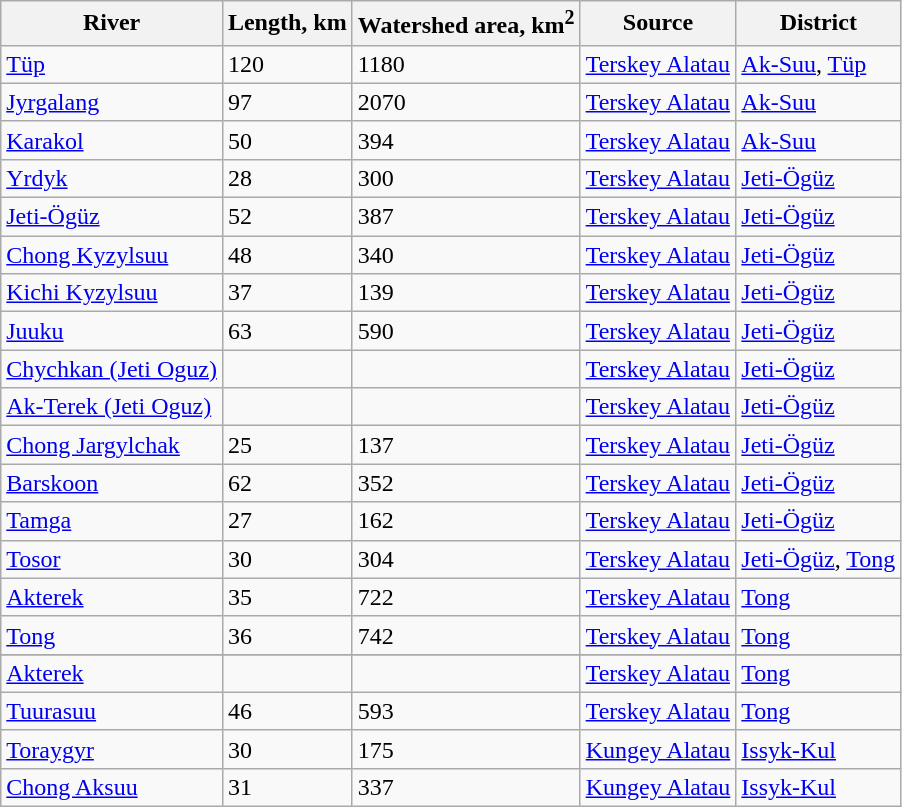<table class="wikitable sortable">
<tr>
<th>River</th>
<th>Length, km</th>
<th>Watershed area, km<sup>2</sup></th>
<th>Source</th>
<th>District</th>
</tr>
<tr>
<td><a href='#'>Tüp</a></td>
<td>120</td>
<td>1180</td>
<td><a href='#'>Terskey Alatau</a></td>
<td><a href='#'>Ak-Suu</a>, <a href='#'>Tüp</a></td>
</tr>
<tr>
<td><a href='#'>Jyrgalang</a></td>
<td>97</td>
<td>2070</td>
<td><a href='#'>Terskey Alatau</a></td>
<td><a href='#'>Ak-Suu</a></td>
</tr>
<tr>
<td><a href='#'>Karakol</a></td>
<td>50</td>
<td>394</td>
<td><a href='#'>Terskey Alatau</a></td>
<td><a href='#'>Ak-Suu</a></td>
</tr>
<tr>
<td><a href='#'>Yrdyk</a></td>
<td>28</td>
<td>300</td>
<td><a href='#'>Terskey Alatau</a></td>
<td><a href='#'>Jeti-Ögüz</a></td>
</tr>
<tr>
<td><a href='#'>Jeti-Ögüz</a></td>
<td>52</td>
<td>387</td>
<td><a href='#'>Terskey Alatau</a></td>
<td><a href='#'>Jeti-Ögüz</a></td>
</tr>
<tr>
<td><a href='#'>Chong Kyzylsuu</a></td>
<td>48</td>
<td>340</td>
<td><a href='#'>Terskey Alatau</a></td>
<td><a href='#'>Jeti-Ögüz</a></td>
</tr>
<tr>
<td><a href='#'>Kichi Kyzylsuu</a></td>
<td>37</td>
<td>139</td>
<td><a href='#'>Terskey Alatau</a></td>
<td><a href='#'>Jeti-Ögüz</a></td>
</tr>
<tr>
<td><a href='#'>Juuku</a></td>
<td>63</td>
<td>590</td>
<td><a href='#'>Terskey Alatau</a></td>
<td><a href='#'>Jeti-Ögüz</a></td>
</tr>
<tr>
<td><a href='#'>Chychkan (Jeti Oguz)</a></td>
<td></td>
<td></td>
<td><a href='#'>Terskey Alatau</a></td>
<td><a href='#'>Jeti-Ögüz</a></td>
</tr>
<tr>
<td><a href='#'>Ak-Terek (Jeti Oguz)</a></td>
<td></td>
<td></td>
<td><a href='#'>Terskey Alatau</a></td>
<td><a href='#'>Jeti-Ögüz</a></td>
</tr>
<tr>
<td><a href='#'>Chong Jargylchak</a></td>
<td>25</td>
<td>137</td>
<td><a href='#'>Terskey Alatau</a></td>
<td><a href='#'>Jeti-Ögüz</a></td>
</tr>
<tr>
<td><a href='#'>Barskoon</a></td>
<td>62</td>
<td>352</td>
<td><a href='#'>Terskey Alatau</a></td>
<td><a href='#'>Jeti-Ögüz</a></td>
</tr>
<tr>
<td><a href='#'>Tamga</a></td>
<td>27</td>
<td>162</td>
<td><a href='#'>Terskey Alatau</a></td>
<td><a href='#'>Jeti-Ögüz</a></td>
</tr>
<tr>
<td><a href='#'>Tosor</a></td>
<td>30</td>
<td>304</td>
<td><a href='#'>Terskey Alatau</a></td>
<td><a href='#'>Jeti-Ögüz</a>, <a href='#'>Tong</a></td>
</tr>
<tr>
<td><a href='#'>Akterek</a></td>
<td>35</td>
<td>722</td>
<td><a href='#'>Terskey Alatau</a></td>
<td><a href='#'>Tong</a></td>
</tr>
<tr>
<td><a href='#'>Tong</a></td>
<td>36</td>
<td>742</td>
<td><a href='#'>Terskey Alatau</a></td>
<td><a href='#'>Tong</a></td>
</tr>
<tr>
</tr>
<tr>
</tr>
<tr>
<td><a href='#'>Akterek</a></td>
<td></td>
<td></td>
<td><a href='#'>Terskey Alatau</a></td>
<td><a href='#'>Tong</a></td>
</tr>
<tr>
<td><a href='#'>Tuurasuu</a></td>
<td>46</td>
<td>593</td>
<td><a href='#'>Terskey Alatau</a></td>
<td><a href='#'>Tong</a></td>
</tr>
<tr>
<td><a href='#'>Toraygyr</a></td>
<td>30</td>
<td>175</td>
<td><a href='#'>Kungey Alatau</a></td>
<td><a href='#'>Issyk-Kul</a></td>
</tr>
<tr>
<td><a href='#'>Chong Aksuu</a></td>
<td>31</td>
<td>337</td>
<td><a href='#'>Kungey Alatau</a></td>
<td><a href='#'>Issyk-Kul</a></td>
</tr>
</table>
